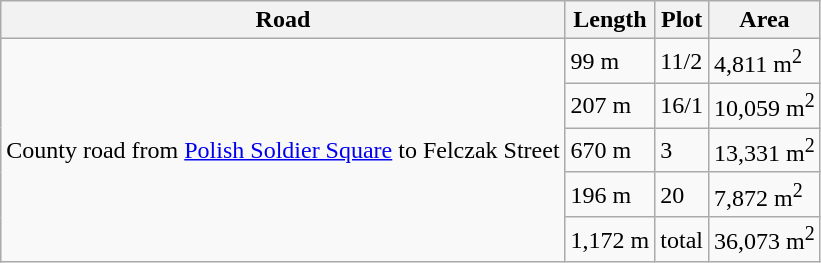<table class="wikitable">
<tr>
<th>Road</th>
<th>Length</th>
<th>Plot</th>
<th>Area</th>
</tr>
<tr>
<td rowspan="5">County road from <a href='#'>Polish Soldier Square</a> to Felczak Street</td>
<td>99 m</td>
<td>11/2</td>
<td>4,811 m<sup>2</sup></td>
</tr>
<tr>
<td>207 m</td>
<td>16/1</td>
<td>10,059 m<sup>2</sup></td>
</tr>
<tr>
<td>670 m</td>
<td>3</td>
<td>13,331 m<sup>2</sup></td>
</tr>
<tr>
<td>196 m</td>
<td>20</td>
<td>7,872 m<sup>2</sup></td>
</tr>
<tr>
<td>1,172 m</td>
<td>total</td>
<td>36,073 m<sup>2</sup></td>
</tr>
</table>
